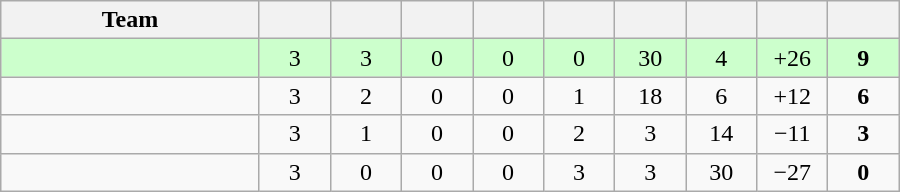<table class="wikitable" style="text-align:center;">
<tr>
<th width=165>Team</th>
<th width=40></th>
<th width=40></th>
<th width=40></th>
<th width=40></th>
<th width=40></th>
<th width=40></th>
<th width=40></th>
<th width=40></th>
<th width=40></th>
</tr>
<tr bgcolor=ccffcc>
<td style="text-align:left;"></td>
<td>3</td>
<td>3</td>
<td>0</td>
<td>0</td>
<td>0</td>
<td>30</td>
<td>4</td>
<td>+26</td>
<td><strong>9</strong></td>
</tr>
<tr>
<td style="text-align:left;"></td>
<td>3</td>
<td>2</td>
<td>0</td>
<td>0</td>
<td>1</td>
<td>18</td>
<td>6</td>
<td>+12</td>
<td><strong>6</strong></td>
</tr>
<tr>
<td style="text-align:left;"></td>
<td>3</td>
<td>1</td>
<td>0</td>
<td>0</td>
<td>2</td>
<td>3</td>
<td>14</td>
<td>−11</td>
<td><strong>3</strong></td>
</tr>
<tr>
<td style="text-align:left;"></td>
<td>3</td>
<td>0</td>
<td>0</td>
<td>0</td>
<td>3</td>
<td>3</td>
<td>30</td>
<td>−27</td>
<td><strong>0</strong></td>
</tr>
</table>
